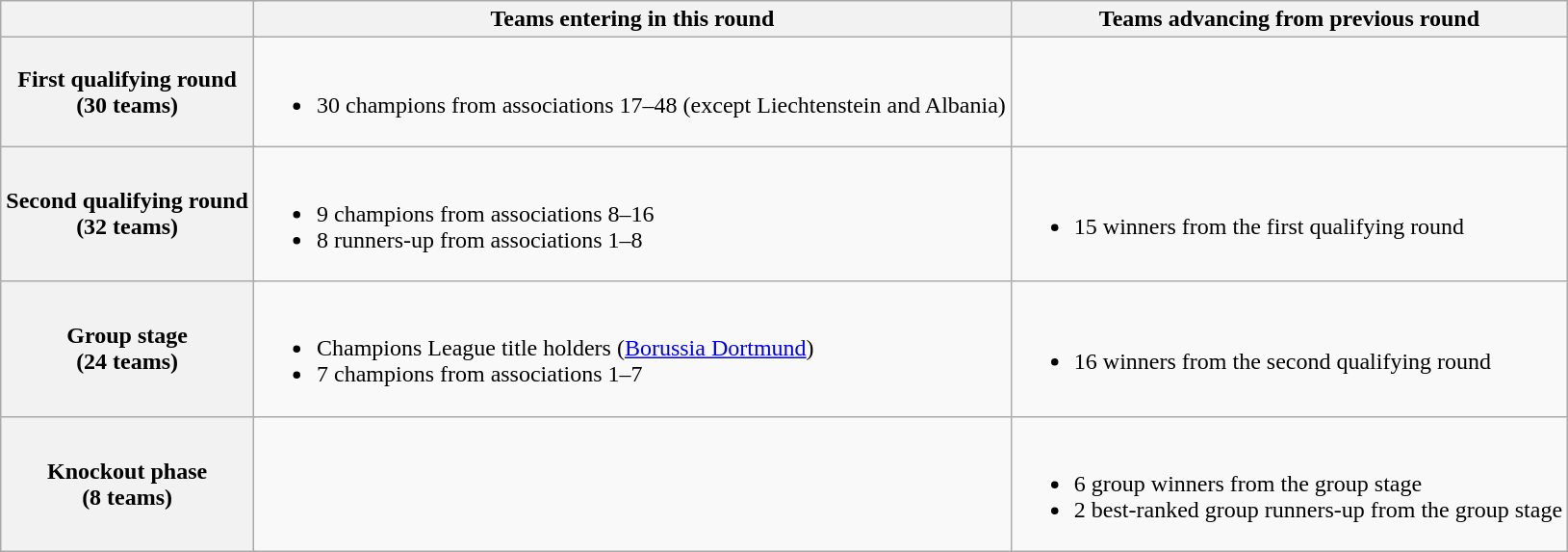<table class="wikitable">
<tr>
<th colspan=2></th>
<th>Teams entering in this round</th>
<th>Teams advancing from previous round</th>
</tr>
<tr>
<th colspan=2>First qualifying round<br>(30 teams)</th>
<td><br><ul><li>30 champions from associations 17–48 (except Liechtenstein and Albania)</li></ul></td>
<td></td>
</tr>
<tr>
<th colspan=2>Second qualifying round<br>(32 teams)</th>
<td><br><ul><li>9 champions from associations 8–16</li><li>8 runners-up from associations 1–8</li></ul></td>
<td><br><ul><li>15 winners from the first qualifying round</li></ul></td>
</tr>
<tr>
<th colspan=2>Group stage<br>(24 teams)</th>
<td><br><ul><li>Champions League title holders (<a href='#'>Borussia Dortmund</a>)</li><li>7 champions from associations 1–7</li></ul></td>
<td><br><ul><li>16 winners from the second qualifying round</li></ul></td>
</tr>
<tr>
<th colspan=2>Knockout phase<br>(8 teams)</th>
<td></td>
<td><br><ul><li>6 group winners from the group stage</li><li>2 best-ranked group runners-up from the group stage</li></ul></td>
</tr>
</table>
